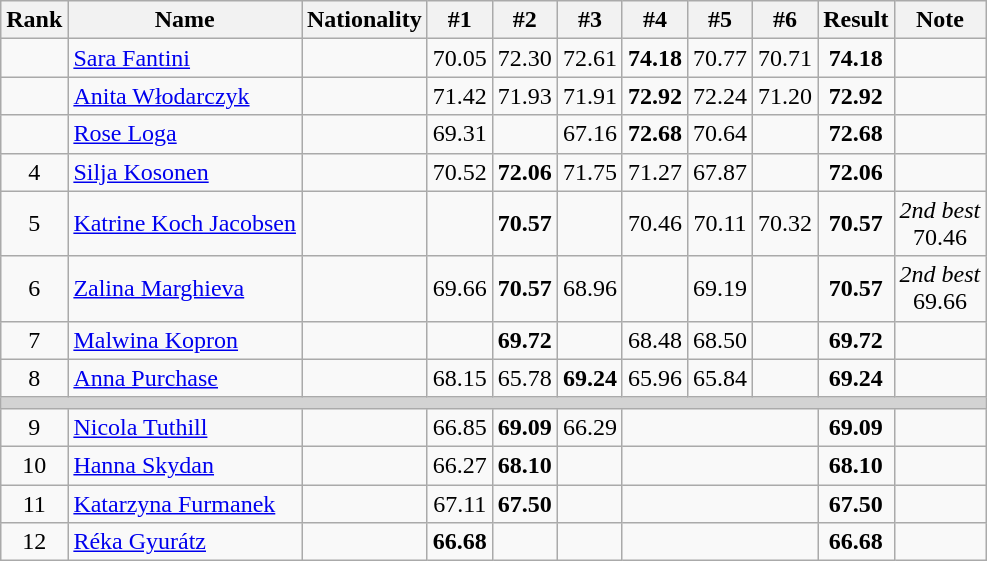<table class="wikitable sortable" style="text-align:center">
<tr>
<th>Rank</th>
<th>Name</th>
<th>Nationality</th>
<th>#1</th>
<th>#2</th>
<th>#3</th>
<th>#4</th>
<th>#5</th>
<th>#6</th>
<th>Result</th>
<th>Note</th>
</tr>
<tr>
<td></td>
<td align=left><a href='#'>Sara Fantini</a></td>
<td align=left></td>
<td>70.05</td>
<td>72.30</td>
<td>72.61</td>
<td><strong>74.18</strong></td>
<td>70.77</td>
<td>70.71</td>
<td><strong>74.18</strong></td>
<td></td>
</tr>
<tr>
<td></td>
<td align=left><a href='#'>Anita Włodarczyk</a></td>
<td align=left></td>
<td>71.42</td>
<td>71.93</td>
<td>71.91</td>
<td><strong>72.92</strong></td>
<td>72.24</td>
<td>71.20</td>
<td><strong>72.92</strong></td>
<td></td>
</tr>
<tr>
<td></td>
<td align=left><a href='#'>Rose Loga</a></td>
<td align=left></td>
<td>69.31</td>
<td></td>
<td>67.16</td>
<td><strong>72.68</strong></td>
<td>70.64</td>
<td></td>
<td><strong>72.68</strong></td>
<td></td>
</tr>
<tr>
<td>4</td>
<td align=left><a href='#'>Silja Kosonen</a></td>
<td align=left></td>
<td>70.52</td>
<td><strong>72.06</strong></td>
<td>71.75</td>
<td>71.27</td>
<td>67.87</td>
<td></td>
<td><strong>72.06</strong></td>
<td></td>
</tr>
<tr>
<td>5</td>
<td align=left><a href='#'>Katrine Koch Jacobsen</a></td>
<td align=left></td>
<td></td>
<td><strong>70.57</strong></td>
<td></td>
<td>70.46</td>
<td>70.11</td>
<td>70.32</td>
<td><strong>70.57</strong></td>
<td><em>2nd best</em><br>70.46</td>
</tr>
<tr>
<td>6</td>
<td align=left><a href='#'>Zalina Marghieva</a></td>
<td align=left></td>
<td>69.66</td>
<td><strong>70.57</strong></td>
<td>68.96</td>
<td></td>
<td>69.19</td>
<td></td>
<td><strong>70.57</strong></td>
<td><em>2nd best</em><br>69.66</td>
</tr>
<tr>
<td>7</td>
<td align=left><a href='#'>Malwina Kopron</a></td>
<td align=left></td>
<td></td>
<td><strong>69.72</strong></td>
<td></td>
<td>68.48</td>
<td>68.50</td>
<td></td>
<td><strong>69.72</strong></td>
<td></td>
</tr>
<tr>
<td>8</td>
<td align=left><a href='#'>Anna Purchase</a></td>
<td align=left></td>
<td>68.15</td>
<td>65.78</td>
<td><strong>69.24</strong></td>
<td>65.96</td>
<td>65.84</td>
<td></td>
<td><strong>69.24</strong></td>
<td></td>
</tr>
<tr>
<td colspan=11 bgcolor=lightgray></td>
</tr>
<tr>
<td>9</td>
<td align=left><a href='#'>Nicola Tuthill</a></td>
<td align=left></td>
<td>66.85</td>
<td><strong>69.09</strong></td>
<td>66.29</td>
<td colspan=3></td>
<td><strong>69.09</strong></td>
<td></td>
</tr>
<tr>
<td>10</td>
<td align=left><a href='#'>Hanna Skydan</a></td>
<td align=left></td>
<td>66.27</td>
<td><strong>68.10</strong></td>
<td></td>
<td colspan=3></td>
<td><strong>68.10</strong></td>
<td></td>
</tr>
<tr>
<td>11</td>
<td align=left><a href='#'>Katarzyna Furmanek</a></td>
<td align=left></td>
<td>67.11</td>
<td><strong>67.50</strong></td>
<td></td>
<td colspan=3></td>
<td><strong>67.50</strong></td>
<td></td>
</tr>
<tr>
<td>12</td>
<td align=left><a href='#'>Réka Gyurátz</a></td>
<td align=left></td>
<td><strong>66.68</strong></td>
<td></td>
<td></td>
<td colspan=3></td>
<td><strong>66.68</strong></td>
<td></td>
</tr>
</table>
